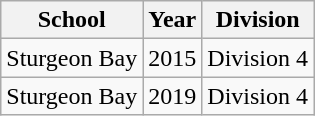<table class="wikitable">
<tr>
<th>School</th>
<th>Year</th>
<th>Division</th>
</tr>
<tr>
<td>Sturgeon Bay</td>
<td>2015</td>
<td>Division 4</td>
</tr>
<tr>
<td>Sturgeon Bay</td>
<td>2019</td>
<td>Division 4</td>
</tr>
</table>
